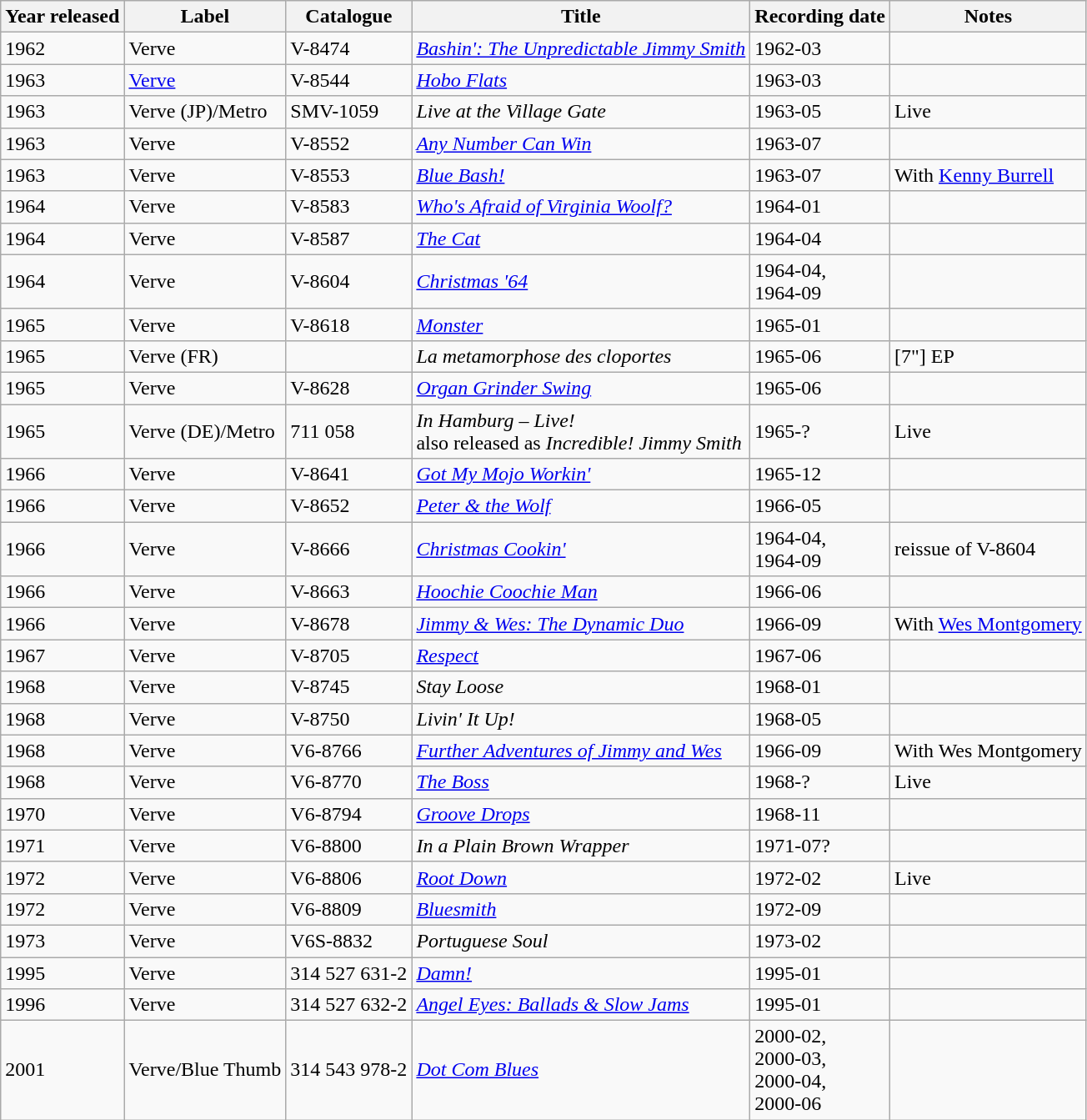<table class="wikitable sortable">
<tr>
<th>Year released</th>
<th>Label</th>
<th>Catalogue</th>
<th>Title</th>
<th>Recording date</th>
<th>Notes</th>
</tr>
<tr>
<td>1962</td>
<td>Verve</td>
<td>V-8474</td>
<td><em><a href='#'>Bashin': The Unpredictable Jimmy Smith</a></em></td>
<td>1962-03</td>
<td></td>
</tr>
<tr>
<td>1963</td>
<td><a href='#'>Verve</a></td>
<td>V-8544</td>
<td><em><a href='#'>Hobo Flats</a></em></td>
<td>1963-03</td>
<td></td>
</tr>
<tr>
<td>1963</td>
<td>Verve (JP)/Metro</td>
<td>SMV-1059</td>
<td><em>Live at the Village Gate</em></td>
<td>1963-05</td>
<td>Live</td>
</tr>
<tr>
<td>1963</td>
<td>Verve</td>
<td>V-8552</td>
<td><em><a href='#'>Any Number Can Win</a></em></td>
<td>1963-07</td>
<td></td>
</tr>
<tr>
<td>1963</td>
<td>Verve</td>
<td>V-8553</td>
<td><em><a href='#'>Blue Bash!</a></em></td>
<td>1963-07</td>
<td>With <a href='#'>Kenny Burrell</a></td>
</tr>
<tr>
<td>1964</td>
<td>Verve</td>
<td>V-8583</td>
<td><em><a href='#'>Who's Afraid of Virginia Woolf?</a></em></td>
<td>1964-01</td>
<td></td>
</tr>
<tr>
<td>1964</td>
<td>Verve</td>
<td>V-8587</td>
<td><em><a href='#'>The Cat</a></em></td>
<td>1964-04</td>
<td></td>
</tr>
<tr>
<td>1964</td>
<td>Verve</td>
<td>V-8604</td>
<td><em><a href='#'>Christmas '64</a></em></td>
<td>1964-04,<br>1964-09</td>
<td></td>
</tr>
<tr>
<td>1965</td>
<td>Verve</td>
<td>V-8618</td>
<td><em><a href='#'>Monster</a></em></td>
<td>1965-01</td>
<td></td>
</tr>
<tr>
<td>1965</td>
<td>Verve (FR)</td>
<td></td>
<td><em>La metamorphose des cloportes</em></td>
<td>1965-06</td>
<td>[7"] EP</td>
</tr>
<tr>
<td>1965</td>
<td>Verve</td>
<td>V-8628</td>
<td><em><a href='#'>Organ Grinder Swing</a></em></td>
<td>1965-06</td>
<td></td>
</tr>
<tr>
<td>1965</td>
<td>Verve (DE)/Metro</td>
<td>711 058</td>
<td><em>In Hamburg – Live!</em><br>also released as <em>Incredible! Jimmy Smith</em></td>
<td>1965-?</td>
<td>Live</td>
</tr>
<tr>
<td>1966</td>
<td>Verve</td>
<td>V-8641</td>
<td><em><a href='#'>Got My Mojo Workin'</a></em></td>
<td>1965-12</td>
<td></td>
</tr>
<tr>
<td>1966</td>
<td>Verve</td>
<td>V-8652</td>
<td><em><a href='#'>Peter & the Wolf</a></em></td>
<td>1966-05</td>
<td></td>
</tr>
<tr>
<td>1966</td>
<td>Verve</td>
<td>V-8666</td>
<td><em><a href='#'>Christmas Cookin'</a></em></td>
<td>1964-04,<br>1964-09</td>
<td>reissue of V-8604</td>
</tr>
<tr>
<td>1966</td>
<td>Verve</td>
<td>V-8663</td>
<td><em><a href='#'>Hoochie Coochie Man</a></em></td>
<td>1966-06</td>
<td></td>
</tr>
<tr>
<td>1966</td>
<td>Verve</td>
<td>V-8678</td>
<td><em><a href='#'>Jimmy & Wes: The Dynamic Duo</a></em></td>
<td>1966-09</td>
<td>With <a href='#'>Wes Montgomery</a></td>
</tr>
<tr>
<td>1967</td>
<td>Verve</td>
<td>V-8705</td>
<td><em><a href='#'>Respect</a></em></td>
<td>1967-06</td>
<td></td>
</tr>
<tr>
<td>1968</td>
<td>Verve</td>
<td>V-8745</td>
<td><em>Stay Loose</em></td>
<td>1968-01</td>
<td></td>
</tr>
<tr>
<td>1968</td>
<td>Verve</td>
<td>V-8750</td>
<td><em>Livin' It Up!</em></td>
<td>1968-05</td>
<td></td>
</tr>
<tr>
<td>1968</td>
<td>Verve</td>
<td>V6-8766</td>
<td><em><a href='#'>Further Adventures of Jimmy and Wes</a></em></td>
<td>1966-09</td>
<td>With Wes Montgomery</td>
</tr>
<tr>
<td>1968</td>
<td>Verve</td>
<td>V6-8770</td>
<td><em><a href='#'>The Boss</a></em></td>
<td>1968-?</td>
<td>Live</td>
</tr>
<tr>
<td>1970</td>
<td>Verve</td>
<td>V6-8794</td>
<td><em><a href='#'>Groove Drops</a></em></td>
<td>1968-11</td>
<td></td>
</tr>
<tr>
<td>1971</td>
<td>Verve</td>
<td>V6-8800</td>
<td><em>In a Plain Brown Wrapper</em></td>
<td>1971-07?</td>
<td></td>
</tr>
<tr>
<td>1972</td>
<td>Verve</td>
<td>V6-8806</td>
<td><em><a href='#'>Root Down</a></em></td>
<td>1972-02</td>
<td>Live</td>
</tr>
<tr>
<td>1972</td>
<td>Verve</td>
<td>V6-8809</td>
<td><em><a href='#'>Bluesmith</a></em></td>
<td>1972-09</td>
<td></td>
</tr>
<tr>
<td>1973</td>
<td>Verve</td>
<td>V6S-8832</td>
<td><em>Portuguese Soul</em></td>
<td>1973-02</td>
<td></td>
</tr>
<tr>
<td>1995</td>
<td>Verve</td>
<td>314 527 631-2</td>
<td><em><a href='#'>Damn!</a></em></td>
<td>1995-01</td>
<td></td>
</tr>
<tr>
<td>1996</td>
<td>Verve</td>
<td>314 527 632-2</td>
<td><em><a href='#'>Angel Eyes: Ballads & Slow Jams</a></em></td>
<td>1995-01</td>
<td></td>
</tr>
<tr>
<td>2001</td>
<td>Verve/Blue Thumb</td>
<td>314 543 978-2</td>
<td><em><a href='#'>Dot Com Blues</a></em></td>
<td>2000-02,<br> 2000-03,<br> 2000-04,<br> 2000-06</td>
<td></td>
</tr>
</table>
